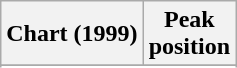<table class="wikitable plainrowheaders" style="text-align:center">
<tr>
<th scope="col">Chart (1999)</th>
<th scope="col">Peak<br>position</th>
</tr>
<tr>
</tr>
<tr>
</tr>
</table>
